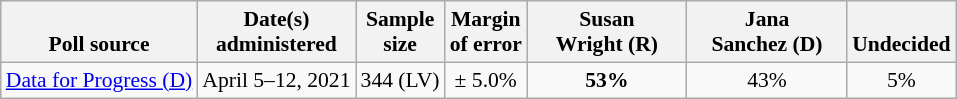<table class="wikitable" style="font-size:90%;text-align:center;">
<tr valign=bottom>
<th>Poll source</th>
<th>Date(s)<br>administered</th>
<th>Sample<br>size</th>
<th>Margin<br>of error</th>
<th style="width:100px;">Susan<br>Wright (R)</th>
<th style="width:100px;">Jana<br>Sanchez (D)</th>
<th>Undecided</th>
</tr>
<tr>
<td style="text-align:left;"><a href='#'>Data for Progress (D)</a></td>
<td>April 5–12, 2021</td>
<td>344 (LV)</td>
<td>± 5.0%</td>
<td><strong>53%</strong></td>
<td>43%</td>
<td>5%</td>
</tr>
</table>
